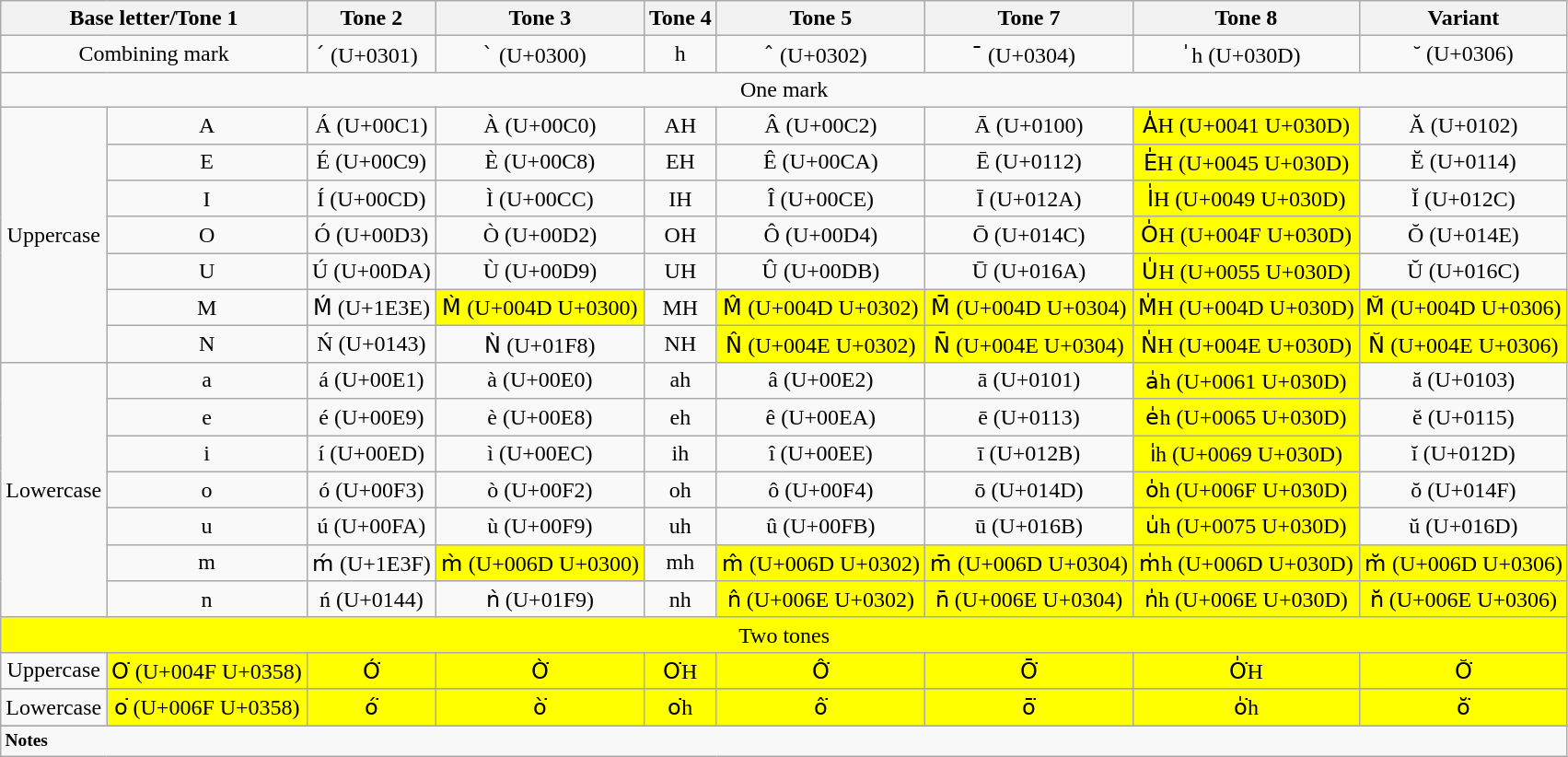<table class="wikitable" style="text-align: center;">
<tr>
<th colspan="2">Base letter/Tone 1</th>
<th>Tone 2</th>
<th>Tone 3</th>
<th>Tone 4</th>
<th>Tone 5</th>
<th>Tone 7</th>
<th>Tone 8</th>
<th>Variant</th>
</tr>
<tr>
<td colspan="2">Combining mark</td>
<td>́ (U+0301)</td>
<td>̀ (U+0300)</td>
<td>h</td>
<td>̂ (U+0302)</td>
<td>̄ (U+0304)</td>
<td>̍h (U+030D)</td>
<td>˘ (U+0306)</td>
</tr>
<tr>
<td colspan="10">One mark</td>
</tr>
<tr>
<td rowspan="7">Uppercase</td>
<td>A</td>
<td>Á (U+00C1)</td>
<td>À (U+00C0)</td>
<td>AH</td>
<td>Â (U+00C2)</td>
<td>Ā (U+0100)</td>
<td style="background: yellow;">A̍H (U+0041 U+030D)</td>
<td>Ă (U+0102)</td>
</tr>
<tr>
<td>E</td>
<td>É (U+00C9)</td>
<td>È (U+00C8)</td>
<td>EH</td>
<td>Ê (U+00CA)</td>
<td>Ē (U+0112)</td>
<td style="background: yellow;">E̍H (U+0045 U+030D)</td>
<td>Ĕ (U+0114)</td>
</tr>
<tr>
<td>I</td>
<td>Í (U+00CD)</td>
<td>Ì (U+00CC)</td>
<td>IH</td>
<td>Î (U+00CE)</td>
<td>Ī (U+012A)</td>
<td style="background: yellow;">I̍H (U+0049 U+030D)</td>
<td>Ĭ (U+012C)</td>
</tr>
<tr>
<td>O</td>
<td>Ó (U+00D3)</td>
<td>Ò (U+00D2)</td>
<td>OH</td>
<td>Ô (U+00D4)</td>
<td>Ō (U+014C)</td>
<td style="background: yellow;">O̍H (U+004F U+030D)</td>
<td>Ŏ (U+014E)</td>
</tr>
<tr>
<td>U</td>
<td>Ú (U+00DA)</td>
<td>Ù (U+00D9)</td>
<td>UH</td>
<td>Û (U+00DB)</td>
<td>Ū (U+016A)</td>
<td style="background: yellow;">U̍H (U+0055 U+030D)</td>
<td>Ŭ (U+016C)</td>
</tr>
<tr>
<td>M</td>
<td>Ḿ (U+1E3E)</td>
<td style="background: yellow;">M̀ (U+004D U+0300)</td>
<td>MH</td>
<td style="background: yellow;">M̂ (U+004D U+0302)</td>
<td style="background: yellow;">M̄ (U+004D U+0304)</td>
<td style="background: yellow;">M̍H (U+004D U+030D)</td>
<td style="background: yellow;">M̆ (U+004D U+0306)</td>
</tr>
<tr>
<td>N</td>
<td>Ń (U+0143)</td>
<td>Ǹ (U+01F8)</td>
<td>NH</td>
<td style="background: yellow;">N̂ (U+004E U+0302)</td>
<td style="background: yellow;">N̄ (U+004E U+0304)</td>
<td style="background: yellow;">N̍H (U+004E U+030D)</td>
<td style="background: yellow;">N̆ (U+004E U+0306)</td>
</tr>
<tr>
<td rowspan="7">Lowercase</td>
<td>a</td>
<td>á (U+00E1)</td>
<td>à (U+00E0)</td>
<td>ah</td>
<td>â (U+00E2)</td>
<td>ā (U+0101)</td>
<td style="background: yellow;">a̍h (U+0061 U+030D)</td>
<td>ă (U+0103)</td>
</tr>
<tr>
<td>e</td>
<td>é (U+00E9)</td>
<td>è (U+00E8)</td>
<td>eh</td>
<td>ê (U+00EA)</td>
<td>ē (U+0113)</td>
<td style="background: yellow;">e̍h (U+0065 U+030D)</td>
<td>ĕ (U+0115)</td>
</tr>
<tr>
<td>i</td>
<td>í (U+00ED)</td>
<td>ì (U+00EC)</td>
<td>ih</td>
<td>î (U+00EE)</td>
<td>ī (U+012B)</td>
<td style="background: yellow;">i̍h (U+0069 U+030D)</td>
<td>ĭ (U+012D)</td>
</tr>
<tr>
<td>o</td>
<td>ó (U+00F3)</td>
<td>ò (U+00F2)</td>
<td>oh</td>
<td>ô (U+00F4)</td>
<td>ō (U+014D)</td>
<td style="background: yellow;">o̍h (U+006F U+030D)</td>
<td>ŏ (U+014F)</td>
</tr>
<tr>
<td>u</td>
<td>ú (U+00FA)</td>
<td>ù (U+00F9)</td>
<td>uh</td>
<td>û (U+00FB)</td>
<td>ū (U+016B)</td>
<td style="background: yellow;">u̍h (U+0075 U+030D)</td>
<td>ŭ (U+016D)</td>
</tr>
<tr>
<td>m</td>
<td>ḿ (U+1E3F)</td>
<td style="background: yellow;">m̀ (U+006D U+0300)</td>
<td>mh</td>
<td style="background: yellow;">m̂ (U+006D U+0302)</td>
<td style="background: yellow;">m̄ (U+006D U+0304)</td>
<td style="background: yellow;">m̍h (U+006D U+030D)</td>
<td style="background: yellow;">m̆ (U+006D U+0306)</td>
</tr>
<tr>
<td>n</td>
<td>ń (U+0144)</td>
<td>ǹ (U+01F9)</td>
<td>nh</td>
<td style="background: yellow;">n̂ (U+006E U+0302)</td>
<td style="background: yellow;">n̄ (U+006E U+0304)</td>
<td style="background: yellow;">n̍h (U+006E U+030D)</td>
<td style="background: yellow;">n̆ (U+006E U+0306)</td>
</tr>
<tr>
<td style="background: yellow;" colspan="10">Two tones </td>
</tr>
<tr>
<td>Uppercase</td>
<td style="background: yellow;">O͘ (U+004F U+0358)</td>
<td style="background: yellow;">Ó͘</td>
<td style="background: yellow;">Ò͘</td>
<td style="background: yellow;">O͘H</td>
<td style="background: yellow;">Ô͘</td>
<td style="background: yellow;">Ō͘</td>
<td style="background: yellow;">O̍͘H</td>
<td style="background: yellow;">Ŏ͘</td>
</tr>
<tr>
</tr>
<tr>
<td>Lowercase</td>
<td style="background: yellow;">o͘ (U+006F U+0358)</td>
<td style="background: yellow;">ó͘</td>
<td style="background: yellow;">ò͘</td>
<td style="background: yellow;">o͘h</td>
<td style="background: yellow;">ô͘</td>
<td style="background: yellow;">ō͘</td>
<td style="background: yellow;">o̍͘h</td>
<td style="background: yellow;">ŏ͘</td>
</tr>
<tr>
</tr>
<tr>
<td colspan="17" style="background:#F8F8F8;font-size:small;text-align:left"><strong>Notes</strong><br></td>
</tr>
</table>
